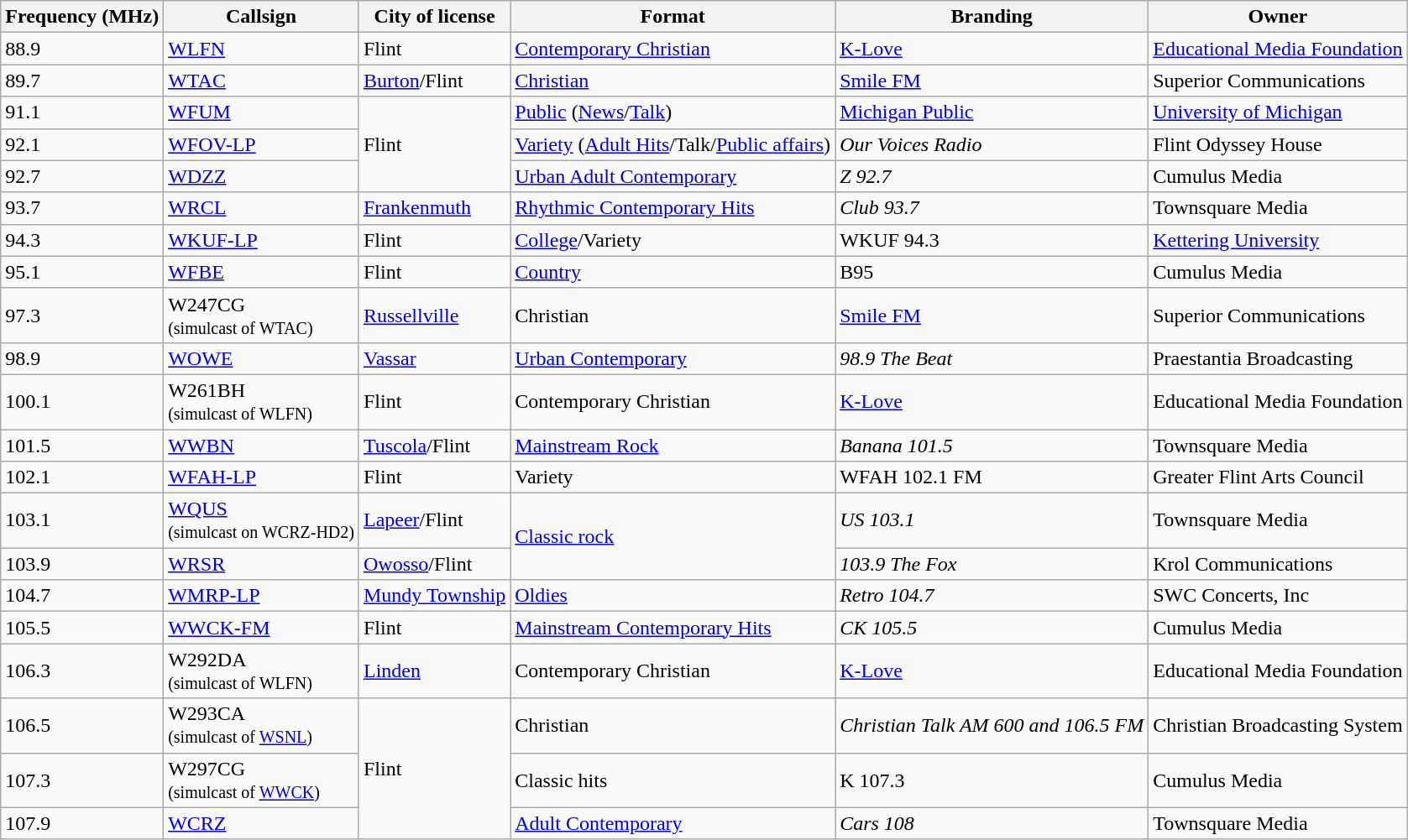<table class="wikitable sortable">
<tr>
<th>Frequency (MHz)</th>
<th>Callsign</th>
<th>City of license</th>
<th>Format</th>
<th>Branding</th>
<th>Owner</th>
</tr>
<tr>
<td>88.9</td>
<td><a href='#'>WLFN</a></td>
<td>Flint</td>
<td><a href='#'>Contemporary Christian</a></td>
<td><a href='#'>K-Love</a></td>
<td><a href='#'>Educational Media Foundation</a></td>
</tr>
<tr>
<td>89.7</td>
<td><a href='#'>WTAC</a></td>
<td><a href='#'>Burton</a>/Flint</td>
<td><a href='#'>Christian</a></td>
<td><a href='#'>Smile FM</a></td>
<td>Superior Communications</td>
</tr>
<tr>
<td>91.1</td>
<td><a href='#'>WFUM</a></td>
<td rowspan=3>Flint</td>
<td><a href='#'>Public</a> (<a href='#'>News</a>/<a href='#'>Talk</a>)</td>
<td><a href='#'>Michigan Public</a></td>
<td><a href='#'>University of Michigan</a></td>
</tr>
<tr>
<td>92.1</td>
<td><a href='#'>WFOV-LP</a></td>
<td><a href='#'>Variety</a> (<a href='#'>Adult Hits</a>/Talk/<a href='#'>Public affairs</a>)</td>
<td><em>Our Voices Radio</em></td>
<td>Flint Odyssey House</td>
</tr>
<tr>
<td>92.7</td>
<td><a href='#'>WDZZ</a></td>
<td><a href='#'>Urban Adult Contemporary</a></td>
<td><em>Z 92.7</em></td>
<td>Cumulus Media</td>
</tr>
<tr>
<td>93.7</td>
<td><a href='#'>WRCL</a></td>
<td><a href='#'>Frankenmuth</a></td>
<td><a href='#'>Rhythmic Contemporary Hits</a></td>
<td><em>Club 93.7</em></td>
<td>Townsquare Media</td>
</tr>
<tr>
<td>94.3</td>
<td><a href='#'>WKUF-LP</a></td>
<td>Flint</td>
<td><a href='#'>College</a>/Variety</td>
<td>WKUF 94.3</td>
<td><a href='#'>Kettering University</a></td>
</tr>
<tr>
<td>95.1</td>
<td><a href='#'>WFBE</a></td>
<td>Flint</td>
<td><a href='#'>Country</a></td>
<td>B95</td>
<td>Cumulus Media</td>
</tr>
<tr>
<td>97.3</td>
<td>W247CG <br><small>(simulcast of WTAC)</small></td>
<td><a href='#'>Russellville</a></td>
<td>Christian</td>
<td><a href='#'>Smile FM</a></td>
<td>Superior Communications</td>
</tr>
<tr>
<td>98.9</td>
<td><a href='#'>WOWE</a></td>
<td><a href='#'>Vassar</a></td>
<td><a href='#'>Urban Contemporary</a></td>
<td><em>98.9 The Beat</em></td>
<td>Praestantia Broadcasting</td>
</tr>
<tr>
<td>100.1</td>
<td>W261BH <br><small>(simulcast of WLFN)</small></td>
<td>Flint</td>
<td>Contemporary Christian</td>
<td><a href='#'>K-Love</a></td>
<td>Educational Media Foundation</td>
</tr>
<tr>
<td>101.5</td>
<td><a href='#'>WWBN</a></td>
<td><a href='#'>Tuscola</a>/Flint</td>
<td><a href='#'>Mainstream Rock</a></td>
<td><em>Banana 101.5</em></td>
<td>Townsquare Media</td>
</tr>
<tr>
<td>102.1</td>
<td><a href='#'>WFAH-LP</a></td>
<td>Flint</td>
<td>Variety</td>
<td>WFAH 102.1 FM</td>
<td>Greater Flint Arts Council</td>
</tr>
<tr>
<td>103.1</td>
<td><a href='#'>WQUS</a><br><small>(simulcast on WCRZ-HD2)</small></td>
<td><a href='#'>Lapeer</a>/Flint</td>
<td rowspan=2><a href='#'>Classic rock</a></td>
<td><em>US 103.1</em></td>
<td>Townsquare Media</td>
</tr>
<tr>
<td>103.9</td>
<td><a href='#'>WRSR</a></td>
<td><a href='#'>Owosso</a>/Flint</td>
<td><em>103.9 The Fox</em></td>
<td>Krol Communications</td>
</tr>
<tr>
<td>104.7</td>
<td><a href='#'>WMRP-LP</a></td>
<td><a href='#'>Mundy Township</a></td>
<td><a href='#'>Oldies</a></td>
<td><em>Retro 104.7</em></td>
<td>SWC Concerts, Inc</td>
</tr>
<tr>
<td>105.5</td>
<td><a href='#'>WWCK-FM</a></td>
<td>Flint</td>
<td><a href='#'>Mainstream Contemporary Hits</a></td>
<td><em>CK 105.5</em></td>
<td>Cumulus Media</td>
</tr>
<tr>
<td>106.3</td>
<td>W292DA <br><small>(simulcast of WLFN)</small></td>
<td><a href='#'>Linden</a></td>
<td>Contemporary Christian</td>
<td><a href='#'>K-Love</a></td>
<td>Educational Media Foundation</td>
</tr>
<tr>
<td>106.5</td>
<td>W293CA <br><small>(simulcast of <a href='#'>WSNL</a>)</small></td>
<td rowspan=3>Flint</td>
<td>Christian</td>
<td><em>Christian Talk AM 600 and 106.5 FM</em></td>
<td>Christian Broadcasting System</td>
</tr>
<tr>
<td>107.3</td>
<td>W297CG<br><small>(simulcast of <a href='#'>WWCK</a>)</small></td>
<td>Classic hits</td>
<td>K 107.3</td>
<td>Cumulus Media</td>
</tr>
<tr>
<td>107.9</td>
<td><a href='#'>WCRZ</a></td>
<td><a href='#'>Adult Contemporary</a></td>
<td><em>Cars 108</em></td>
<td>Townsquare Media</td>
</tr>
</table>
